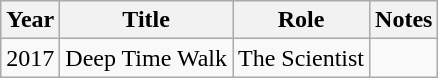<table class="wikitable sortable">
<tr>
<th>Year</th>
<th>Title</th>
<th>Role</th>
<th>Notes</th>
</tr>
<tr>
<td>2017</td>
<td>Deep Time Walk</td>
<td>The Scientist</td>
<td></td>
</tr>
</table>
